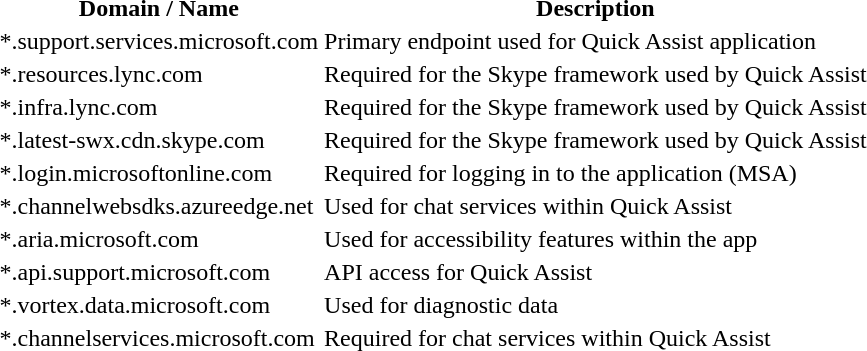<table class="mw-datatable">
<tr>
<th>Domain / Name</th>
<th>Description</th>
</tr>
<tr>
<td>*.support.services.microsoft.com</td>
<td>Primary endpoint used for Quick Assist application</td>
</tr>
<tr>
<td>*.resources.lync.com</td>
<td>Required for the Skype framework used by Quick Assist</td>
</tr>
<tr>
<td>*.infra.lync.com</td>
<td>Required for the Skype framework used by Quick Assist</td>
</tr>
<tr>
<td>*.latest-swx.cdn.skype.com</td>
<td>Required for the Skype framework used by Quick Assist</td>
</tr>
<tr>
<td>*.login.microsoftonline.com</td>
<td>Required for logging in to the application (MSA)</td>
</tr>
<tr>
<td>*.channelwebsdks.azureedge.net</td>
<td>Used for chat services within Quick Assist</td>
</tr>
<tr>
<td>*.aria.microsoft.com</td>
<td>Used for accessibility features within the app</td>
</tr>
<tr>
<td>*.api.support.microsoft.com</td>
<td>API access for Quick Assist</td>
</tr>
<tr>
<td>*.vortex.data.microsoft.com</td>
<td>Used for diagnostic data</td>
</tr>
<tr>
<td>*.channelservices.microsoft.com</td>
<td>Required for chat services within Quick Assist</td>
</tr>
</table>
